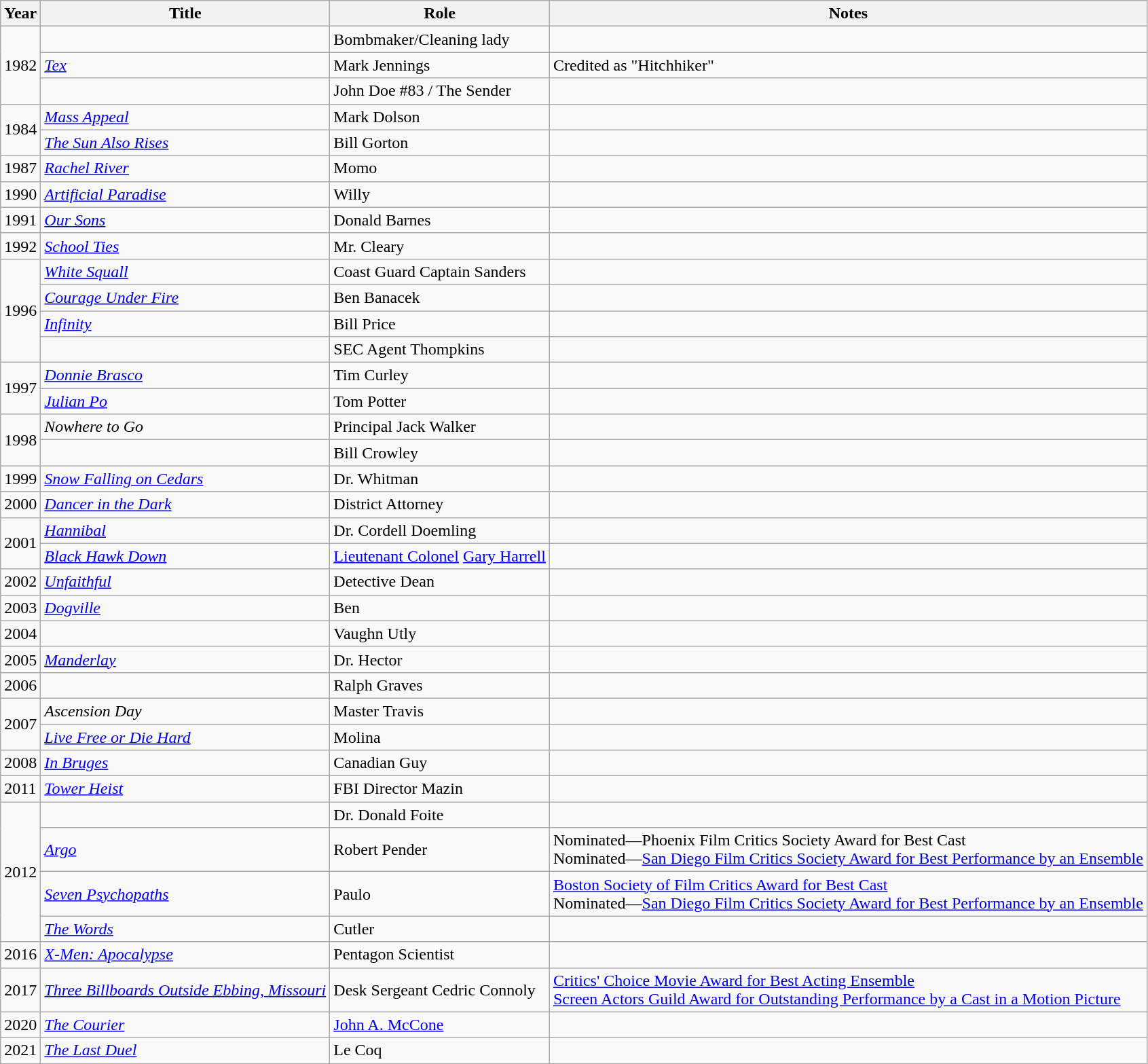<table class="wikitable sortable">
<tr>
<th>Year</th>
<th>Title</th>
<th>Role</th>
<th>Notes</th>
</tr>
<tr>
<td rowspan=3>1982</td>
<td><em></em></td>
<td>Bombmaker/Cleaning lady</td>
<td></td>
</tr>
<tr>
<td><em><a href='#'>Tex</a></em></td>
<td>Mark Jennings</td>
<td>Credited as "Hitchhiker"</td>
</tr>
<tr>
<td><em></em></td>
<td>John Doe #83 / The Sender</td>
<td></td>
</tr>
<tr>
<td rowspan=2>1984</td>
<td><em><a href='#'>Mass Appeal</a></em></td>
<td>Mark Dolson</td>
<td></td>
</tr>
<tr>
<td><em><a href='#'>The Sun Also Rises</a></em></td>
<td>Bill Gorton</td>
<td></td>
</tr>
<tr>
<td>1987</td>
<td><em><a href='#'>Rachel River</a></em></td>
<td>Momo</td>
<td></td>
</tr>
<tr>
<td>1990</td>
<td><em><a href='#'>Artificial Paradise</a></em></td>
<td>Willy</td>
<td></td>
</tr>
<tr>
<td>1991</td>
<td><em><a href='#'>Our Sons</a></em></td>
<td>Donald Barnes</td>
<td></td>
</tr>
<tr>
<td>1992</td>
<td><em><a href='#'>School Ties</a></em></td>
<td>Mr. Cleary</td>
<td></td>
</tr>
<tr>
<td rowspan=4>1996</td>
<td><em><a href='#'>White Squall</a></em></td>
<td>Coast Guard Captain Sanders</td>
<td></td>
</tr>
<tr>
<td><em><a href='#'>Courage Under Fire</a></em></td>
<td>Ben Banacek</td>
<td></td>
</tr>
<tr>
<td><em><a href='#'>Infinity</a></em></td>
<td>Bill Price</td>
<td></td>
</tr>
<tr>
<td><em></em></td>
<td>SEC Agent Thompkins</td>
<td></td>
</tr>
<tr>
<td rowspan=2>1997</td>
<td><em><a href='#'>Donnie Brasco</a></em></td>
<td>Tim Curley</td>
<td></td>
</tr>
<tr>
<td><em><a href='#'>Julian Po</a></em></td>
<td>Tom Potter</td>
<td></td>
</tr>
<tr>
<td rowspan=2>1998</td>
<td><em>Nowhere to Go</em></td>
<td>Principal Jack Walker</td>
<td></td>
</tr>
<tr>
<td><em></em></td>
<td>Bill Crowley</td>
<td></td>
</tr>
<tr>
<td>1999</td>
<td><em><a href='#'>Snow Falling on Cedars</a></em></td>
<td>Dr. Whitman</td>
<td></td>
</tr>
<tr>
<td>2000</td>
<td><em><a href='#'>Dancer in the Dark</a></em></td>
<td>District Attorney</td>
<td></td>
</tr>
<tr>
<td rowspan=2>2001</td>
<td><em><a href='#'>Hannibal</a></em></td>
<td>Dr. Cordell Doemling</td>
<td></td>
</tr>
<tr>
<td><em><a href='#'>Black Hawk Down</a></em></td>
<td><a href='#'>Lieutenant Colonel</a> <a href='#'>Gary Harrell</a></td>
<td></td>
</tr>
<tr>
<td>2002</td>
<td><em><a href='#'>Unfaithful</a></em></td>
<td>Detective Dean</td>
<td></td>
</tr>
<tr>
<td>2003</td>
<td><em><a href='#'>Dogville</a></em></td>
<td>Ben</td>
<td></td>
</tr>
<tr>
<td>2004</td>
<td><em></em></td>
<td>Vaughn Utly</td>
<td></td>
</tr>
<tr>
<td>2005</td>
<td><em><a href='#'>Manderlay</a></em></td>
<td>Dr. Hector</td>
<td></td>
</tr>
<tr>
<td>2006</td>
<td><em></em></td>
<td>Ralph Graves</td>
<td></td>
</tr>
<tr>
<td rowspan=2>2007</td>
<td><em>Ascension Day</em></td>
<td>Master Travis</td>
<td></td>
</tr>
<tr>
<td><em><a href='#'>Live Free or Die Hard</a></em></td>
<td>Molina</td>
<td></td>
</tr>
<tr>
<td>2008</td>
<td><em><a href='#'>In Bruges</a></em></td>
<td>Canadian Guy</td>
<td></td>
</tr>
<tr>
<td>2011</td>
<td><em><a href='#'>Tower Heist</a></em></td>
<td>FBI Director Mazin</td>
<td></td>
</tr>
<tr>
<td rowspan=4>2012</td>
<td><em></em></td>
<td>Dr. Donald Foite</td>
<td></td>
</tr>
<tr>
<td><em><a href='#'>Argo</a></em></td>
<td>Robert Pender</td>
<td>Nominated—Phoenix Film Critics Society Award for Best Cast<br>Nominated—<a href='#'>San Diego Film Critics Society Award for Best Performance by an Ensemble</a></td>
</tr>
<tr>
<td><em><a href='#'>Seven Psychopaths</a></em></td>
<td>Paulo</td>
<td><a href='#'>Boston Society of Film Critics Award for Best Cast</a><br>Nominated—<a href='#'>San Diego Film Critics Society Award for Best Performance by an Ensemble</a></td>
</tr>
<tr>
<td><em><a href='#'>The Words</a></em></td>
<td>Cutler</td>
<td></td>
</tr>
<tr>
<td>2016</td>
<td><em><a href='#'>X-Men: Apocalypse</a></em></td>
<td>Pentagon Scientist</td>
<td></td>
</tr>
<tr>
<td>2017</td>
<td><em><a href='#'>Three Billboards Outside Ebbing, Missouri</a></em></td>
<td>Desk Sergeant Cedric Connoly</td>
<td><a href='#'>Critics' Choice Movie Award for Best Acting Ensemble</a><br><a href='#'>Screen Actors Guild Award for Outstanding Performance by a Cast in a Motion Picture</a></td>
</tr>
<tr>
<td>2020</td>
<td><em><a href='#'>The Courier</a></em></td>
<td><a href='#'>John A. McCone</a></td>
<td></td>
</tr>
<tr>
<td>2021</td>
<td><em><a href='#'>The Last Duel</a></em></td>
<td>Le Coq</td>
<td></td>
</tr>
</table>
